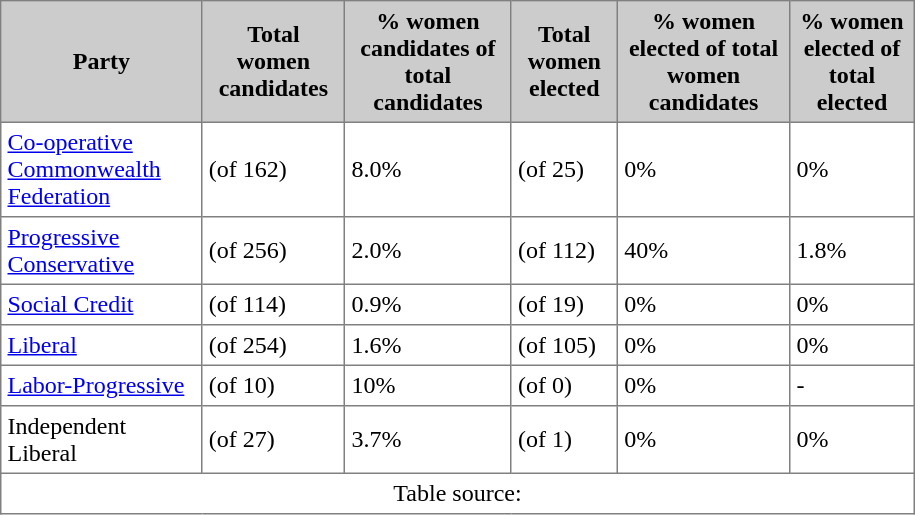<table border="1" cellpadding="4" width="610" cellspacing="0" style="border-collapse: collapse" class="sortable">
<tr bgcolor="CCCCCC">
<th>Party</th>
<th>Total women candidates</th>
<th>% women candidates of total candidates</th>
<th>Total women elected</th>
<th>% women elected of total women candidates</th>
<th>% women elected of total elected</th>
</tr>
<tr>
<td><a href='#'>Co-operative Commonwealth Federation</a></td>
<td> (of 162)</td>
<td>8.0%</td>
<td> (of 25)</td>
<td>0%</td>
<td>0%</td>
</tr>
<tr>
<td><a href='#'>Progressive Conservative</a></td>
<td> (of 256)</td>
<td>2.0%</td>
<td> (of 112)</td>
<td>40%</td>
<td>1.8%</td>
</tr>
<tr>
<td><a href='#'>Social Credit</a></td>
<td> (of 114)</td>
<td>0.9%</td>
<td> (of 19)</td>
<td>0%</td>
<td>0%</td>
</tr>
<tr>
<td><a href='#'>Liberal</a></td>
<td> (of 254)</td>
<td>1.6%</td>
<td> (of 105)</td>
<td>0%</td>
<td>0%</td>
</tr>
<tr>
<td><a href='#'>Labor-Progressive</a></td>
<td> (of 10)</td>
<td>10%</td>
<td> (of 0)</td>
<td>0%</td>
<td>-</td>
</tr>
<tr>
<td>Independent Liberal</td>
<td> (of 27)</td>
<td>3.7%</td>
<td> (of 1)</td>
<td>0%</td>
<td>0%</td>
</tr>
<tr class="sortbottom">
<td colspan="6" align="center">Table source:</td>
</tr>
</table>
